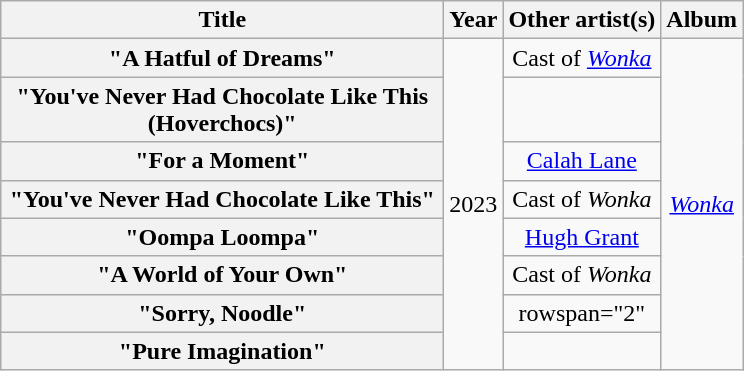<table class="wikitable plainrowheaders" style="text-align:center;">
<tr>
<th scope="col" style="width:18em;">Title</th>
<th scope="col">Year</th>
<th scope="col">Other artist(s)</th>
<th scope="col">Album</th>
</tr>
<tr>
<th scope="row">"A Hatful of Dreams"</th>
<td rowspan="8">2023</td>
<td>Cast of <em><a href='#'>Wonka</a></em></td>
<td rowspan="8"><em><a href='#'>Wonka</a></em></td>
</tr>
<tr>
<th scope="row">"You've Never Had Chocolate Like This (Hoverchocs)"</th>
<td></td>
</tr>
<tr>
<th scope="row">"For a Moment"</th>
<td><a href='#'>Calah Lane</a></td>
</tr>
<tr>
<th scope="row">"You've Never Had Chocolate Like This"</th>
<td>Cast of <em>Wonka</em></td>
</tr>
<tr>
<th scope="row">"Oompa Loompa"</th>
<td><a href='#'>Hugh Grant</a></td>
</tr>
<tr>
<th scope="row">"A World of Your Own"</th>
<td>Cast of <em>Wonka</em></td>
</tr>
<tr>
<th scope="row">"Sorry, Noodle"</th>
<td>rowspan="2" </td>
</tr>
<tr>
<th scope="row">"Pure Imagination"</th>
</tr>
</table>
